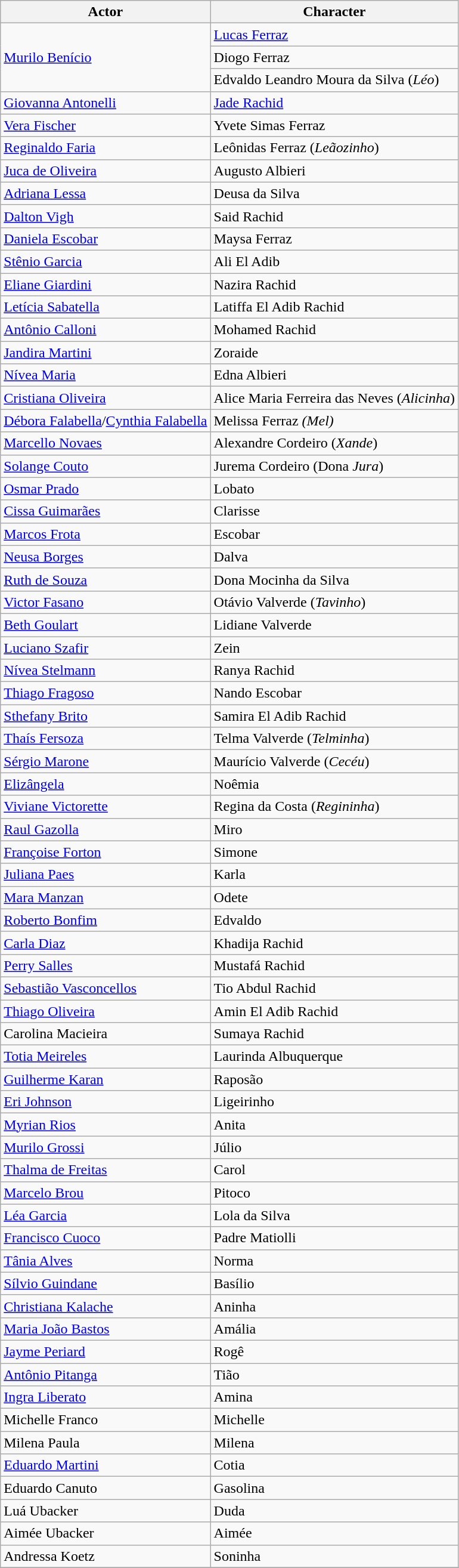<table class="wikitable">
<tr>
<th>Actor</th>
<th>Character</th>
</tr>
<tr>
<td rowspan=3><a href='#'>Murilo Benício</a></td>
<td><a href='#'>Lucas Ferraz</a></td>
</tr>
<tr>
<td>Diogo Ferraz</td>
</tr>
<tr>
<td>Edvaldo Leandro Moura da Silva (<em>Léo</em>)</td>
</tr>
<tr>
<td><a href='#'>Giovanna Antonelli</a></td>
<td><a href='#'>Jade Rachid</a></td>
</tr>
<tr>
<td><a href='#'>Vera Fischer</a></td>
<td>Yvete Simas Ferraz</td>
</tr>
<tr>
<td><a href='#'>Reginaldo Faria</a></td>
<td>Leônidas Ferraz (<em>Leãozinho</em>)</td>
</tr>
<tr>
<td><a href='#'>Juca de Oliveira</a></td>
<td>Augusto Albieri</td>
</tr>
<tr>
<td><a href='#'>Adriana Lessa</a></td>
<td>Deusa da Silva</td>
</tr>
<tr>
<td><a href='#'>Dalton Vigh</a></td>
<td>Said Rachid</td>
</tr>
<tr>
<td><a href='#'>Daniela Escobar</a></td>
<td>Maysa Ferraz</td>
</tr>
<tr>
<td><a href='#'>Stênio Garcia</a></td>
<td>Ali El Adib</td>
</tr>
<tr>
<td><a href='#'>Eliane Giardini</a></td>
<td>Nazira Rachid</td>
</tr>
<tr>
<td><a href='#'>Letícia Sabatella</a></td>
<td>Latiffa El Adib Rachid</td>
</tr>
<tr>
<td><a href='#'>Antônio Calloni</a></td>
<td>Mohamed Rachid</td>
</tr>
<tr>
<td><a href='#'>Jandira Martini</a></td>
<td>Zoraide</td>
</tr>
<tr>
<td><a href='#'>Nívea Maria</a></td>
<td>Edna Albieri</td>
</tr>
<tr>
<td><a href='#'>Cristiana Oliveira</a></td>
<td>Alice Maria Ferreira das Neves (<em>Alicinha</em>)</td>
</tr>
<tr>
<td><a href='#'>Débora Falabella</a>/<a href='#'>Cynthia Falabella</a></td>
<td>Melissa Ferraz <em>(Mel)</em></td>
</tr>
<tr>
<td><a href='#'>Marcello Novaes</a></td>
<td>Alexandre Cordeiro (<em>Xande</em>)</td>
</tr>
<tr>
<td><a href='#'>Solange Couto</a></td>
<td>Jurema Cordeiro (Dona <em>Jura</em>)</td>
</tr>
<tr>
<td><a href='#'>Osmar Prado</a></td>
<td>Lobato</td>
</tr>
<tr>
<td><a href='#'>Cissa Guimarães</a></td>
<td>Clarisse</td>
</tr>
<tr>
<td><a href='#'>Marcos Frota</a></td>
<td>Escobar</td>
</tr>
<tr>
<td><a href='#'>Neusa Borges</a></td>
<td>Dalva</td>
</tr>
<tr>
<td><a href='#'>Ruth de Souza</a></td>
<td>Dona Mocinha da Silva</td>
</tr>
<tr>
<td><a href='#'>Victor Fasano</a></td>
<td>Otávio Valverde (<em>Tavinho</em>)</td>
</tr>
<tr>
<td><a href='#'>Beth Goulart</a></td>
<td>Lidiane Valverde</td>
</tr>
<tr>
<td><a href='#'>Luciano Szafir</a></td>
<td>Zein</td>
</tr>
<tr>
<td><a href='#'>Nívea Stelmann</a></td>
<td>Ranya Rachid</td>
</tr>
<tr>
<td><a href='#'>Thiago Fragoso</a></td>
<td>Nando Escobar</td>
</tr>
<tr>
<td><a href='#'>Sthefany Brito</a></td>
<td>Samira El Adib Rachid</td>
</tr>
<tr>
<td><a href='#'>Thaís Fersoza</a></td>
<td>Telma Valverde (<em>Telminha</em>)</td>
</tr>
<tr>
<td><a href='#'>Sérgio Marone</a></td>
<td>Maurício Valverde (<em>Cecéu</em>)</td>
</tr>
<tr>
<td><a href='#'>Elizângela</a></td>
<td>Noêmia</td>
</tr>
<tr>
<td><a href='#'>Viviane Victorette</a></td>
<td>Regina da Costa (<em>Regininha</em>)</td>
</tr>
<tr>
<td><a href='#'>Raul Gazolla</a></td>
<td>Miro</td>
</tr>
<tr>
<td><a href='#'>Françoise Forton</a></td>
<td>Simone</td>
</tr>
<tr>
<td><a href='#'>Juliana Paes</a></td>
<td>Karla</td>
</tr>
<tr>
<td><a href='#'>Mara Manzan</a></td>
<td>Odete</td>
</tr>
<tr>
<td><a href='#'>Roberto Bonfim</a></td>
<td>Edvaldo</td>
</tr>
<tr>
<td><a href='#'>Carla Diaz</a></td>
<td>Khadija Rachid</td>
</tr>
<tr>
<td><a href='#'>Perry Salles</a></td>
<td>Mustafá Rachid</td>
</tr>
<tr>
<td><a href='#'>Sebastião Vasconcellos</a></td>
<td>Tio Abdul Rachid</td>
</tr>
<tr>
<td><a href='#'>Thiago Oliveira</a></td>
<td>Amin El Adib Rachid</td>
</tr>
<tr>
<td>Carolina Macieira</td>
<td>Sumaya Rachid</td>
</tr>
<tr>
<td><a href='#'>Totia Meireles</a></td>
<td>Laurinda Albuquerque</td>
</tr>
<tr>
<td><a href='#'>Guilherme Karan</a></td>
<td>Raposão</td>
</tr>
<tr>
<td><a href='#'>Eri Johnson</a></td>
<td>Ligeirinho</td>
</tr>
<tr>
<td><a href='#'>Myrian Rios</a></td>
<td>Anita</td>
</tr>
<tr>
<td><a href='#'>Murilo Grossi</a></td>
<td>Júlio</td>
</tr>
<tr>
<td><a href='#'>Thalma de Freitas</a></td>
<td>Carol</td>
</tr>
<tr>
<td><a href='#'>Marcelo Brou</a></td>
<td>Pitoco</td>
</tr>
<tr>
<td><a href='#'>Léa Garcia</a></td>
<td>Lola da Silva</td>
</tr>
<tr>
<td><a href='#'>Francisco Cuoco</a></td>
<td>Padre Matiolli</td>
</tr>
<tr>
<td><a href='#'>Tânia Alves</a></td>
<td>Norma</td>
</tr>
<tr>
<td><a href='#'>Sílvio Guindane</a></td>
<td>Basílio</td>
</tr>
<tr>
<td><a href='#'>Christiana Kalache</a></td>
<td>Aninha</td>
</tr>
<tr>
<td><a href='#'>Maria João Bastos</a></td>
<td>Amália</td>
</tr>
<tr>
<td><a href='#'>Jayme Periard</a></td>
<td>Rogê</td>
</tr>
<tr>
<td><a href='#'>Antônio Pitanga</a></td>
<td>Tião</td>
</tr>
<tr>
<td><a href='#'>Ingra Liberato</a></td>
<td>Amina</td>
</tr>
<tr>
<td>Michelle Franco</td>
<td>Michelle</td>
</tr>
<tr>
<td>Milena Paula</td>
<td>Milena</td>
</tr>
<tr>
<td><a href='#'>Eduardo Martini</a></td>
<td>Cotia</td>
</tr>
<tr>
<td>Eduardo Canuto</td>
<td>Gasolina</td>
</tr>
<tr>
<td>Luá Ubacker</td>
<td>Duda</td>
</tr>
<tr>
<td>Aimée Ubacker</td>
<td>Aimée</td>
</tr>
<tr>
<td>Andressa Koetz</td>
<td>Soninha</td>
</tr>
<tr>
</tr>
</table>
